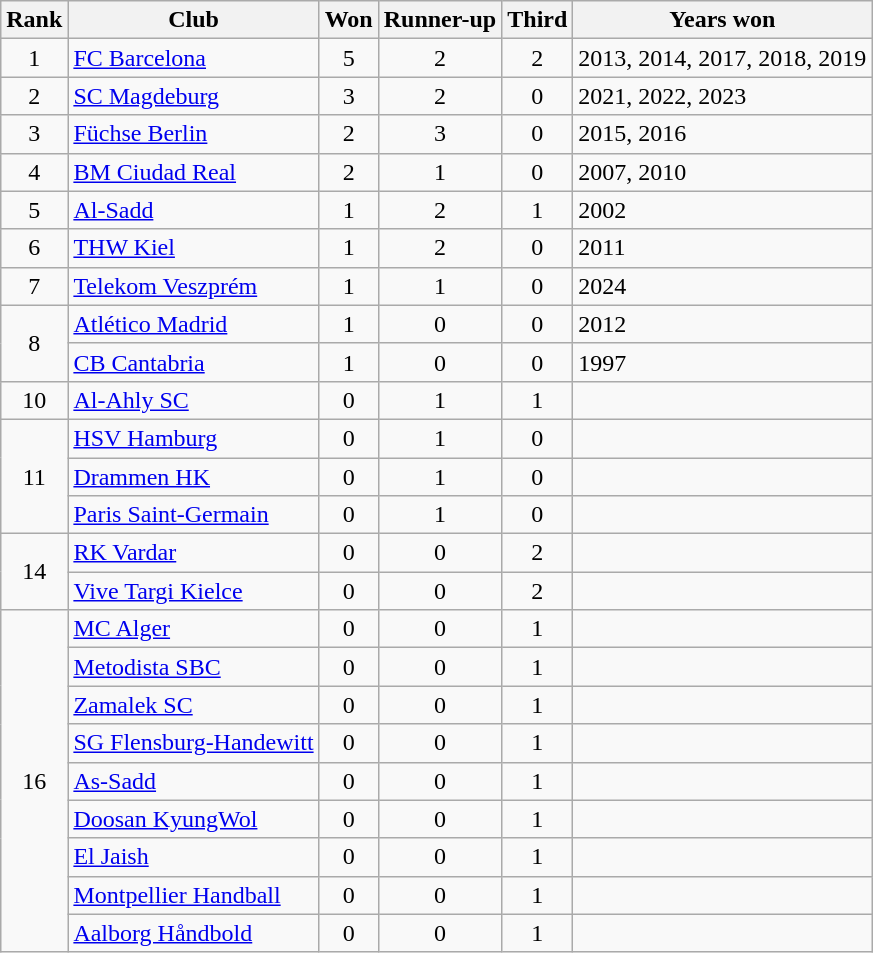<table class="wikitable sortable" style="text-align: center;">
<tr>
<th>Rank</th>
<th>Club</th>
<th>Won</th>
<th>Runner-up</th>
<th>Third</th>
<th>Years won</th>
</tr>
<tr>
<td>1</td>
<td align=left> <a href='#'>FC Barcelona</a></td>
<td>5</td>
<td>2</td>
<td>2</td>
<td align=left>2013, 2014, 2017, 2018, 2019</td>
</tr>
<tr>
<td>2</td>
<td align="left"> <a href='#'>SC Magdeburg</a></td>
<td>3</td>
<td>2</td>
<td>0</td>
<td align="left">2021, 2022, 2023</td>
</tr>
<tr>
<td>3</td>
<td align=left> <a href='#'>Füchse Berlin</a></td>
<td>2</td>
<td>3</td>
<td>0</td>
<td align=left>2015, 2016</td>
</tr>
<tr>
<td>4</td>
<td align=left> <a href='#'>BM Ciudad Real</a></td>
<td>2</td>
<td>1</td>
<td>0</td>
<td align=left>2007, 2010</td>
</tr>
<tr>
<td>5</td>
<td align=left> <a href='#'>Al-Sadd</a></td>
<td>1</td>
<td>2</td>
<td>1</td>
<td align=left>2002</td>
</tr>
<tr>
<td>6</td>
<td align=left> <a href='#'>THW Kiel</a></td>
<td>1</td>
<td>2</td>
<td>0</td>
<td align=left>2011</td>
</tr>
<tr>
<td>7</td>
<td align=left> <a href='#'>Telekom Veszprém</a></td>
<td>1</td>
<td>1</td>
<td>0</td>
<td align=left>2024</td>
</tr>
<tr>
<td rowspan="2">8</td>
<td align="left"> <a href='#'>Atlético Madrid</a></td>
<td>1</td>
<td>0</td>
<td>0</td>
<td align="left">2012</td>
</tr>
<tr>
<td align=left> <a href='#'>CB Cantabria</a></td>
<td>1</td>
<td>0</td>
<td>0</td>
<td align=left>1997</td>
</tr>
<tr>
<td>10</td>
<td align=left> <a href='#'>Al-Ahly SC</a></td>
<td>0</td>
<td>1</td>
<td>1</td>
<td align=left></td>
</tr>
<tr>
<td rowspan="3">11</td>
<td align=left> <a href='#'>HSV Hamburg</a></td>
<td>0</td>
<td>1</td>
<td>0</td>
<td align=left></td>
</tr>
<tr>
<td align=left> <a href='#'>Drammen HK</a></td>
<td>0</td>
<td>1</td>
<td>0</td>
<td align=left></td>
</tr>
<tr>
<td align=left> <a href='#'>Paris Saint-Germain</a></td>
<td>0</td>
<td>1</td>
<td>0</td>
<td align=left></td>
</tr>
<tr>
<td rowspan=2>14</td>
<td align=left> <a href='#'>RK Vardar</a></td>
<td>0</td>
<td>0</td>
<td>2</td>
<td align=left></td>
</tr>
<tr>
<td align=left> <a href='#'>Vive Targi Kielce</a></td>
<td>0</td>
<td>0</td>
<td>2</td>
<td align=left></td>
</tr>
<tr>
<td rowspan="9">16</td>
<td align=left> <a href='#'>MC Alger</a></td>
<td>0</td>
<td>0</td>
<td>1</td>
<td align=left></td>
</tr>
<tr>
<td align=left> <a href='#'>Metodista SBC</a></td>
<td>0</td>
<td>0</td>
<td>1</td>
<td align=left></td>
</tr>
<tr>
<td align=left> <a href='#'>Zamalek SC</a></td>
<td>0</td>
<td>0</td>
<td>1</td>
<td align=left></td>
</tr>
<tr>
<td align=left> <a href='#'>SG Flensburg-Handewitt</a></td>
<td>0</td>
<td>0</td>
<td>1</td>
<td align=left></td>
</tr>
<tr>
<td align=left> <a href='#'>As-Sadd</a></td>
<td>0</td>
<td>0</td>
<td>1</td>
<td align=left></td>
</tr>
<tr>
<td align=left> <a href='#'>Doosan KyungWol</a></td>
<td>0</td>
<td>0</td>
<td>1</td>
<td align=left></td>
</tr>
<tr>
<td align=left> <a href='#'>El Jaish</a></td>
<td>0</td>
<td>0</td>
<td>1</td>
<td align=left></td>
</tr>
<tr>
<td align=left> <a href='#'>Montpellier Handball</a></td>
<td>0</td>
<td>0</td>
<td>1</td>
<td align=left></td>
</tr>
<tr>
<td align=left> <a href='#'>Aalborg Håndbold</a></td>
<td>0</td>
<td>0</td>
<td>1</td>
<td align=left></td>
</tr>
</table>
